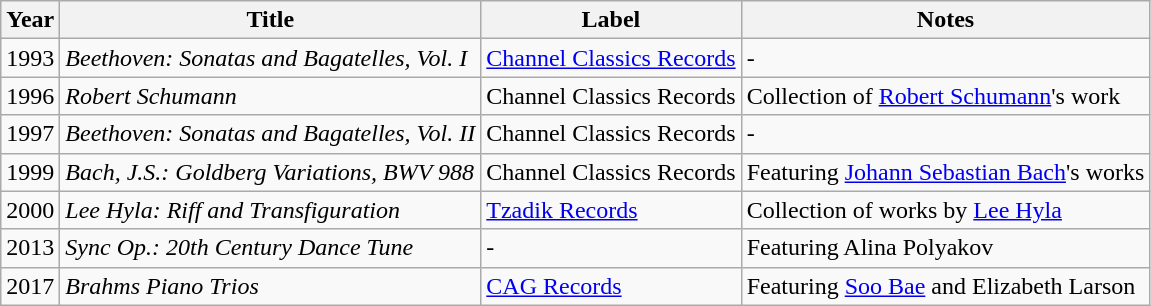<table class="wikitable">
<tr>
<th>Year</th>
<th>Title</th>
<th>Label</th>
<th>Notes</th>
</tr>
<tr>
<td>1993</td>
<td><em>Beethoven: Sonatas and Bagatelles, Vol. I</em></td>
<td><a href='#'>Channel Classics Records</a></td>
<td>-</td>
</tr>
<tr>
<td>1996</td>
<td><em>Robert Schumann</em></td>
<td>Channel Classics Records</td>
<td>Collection of <a href='#'>Robert Schumann</a>'s work</td>
</tr>
<tr>
<td>1997</td>
<td><em>Beethoven: Sonatas and Bagatelles, Vol. II</em></td>
<td>Channel Classics Records</td>
<td>-</td>
</tr>
<tr>
<td>1999</td>
<td><em>Bach, J.S.: Goldberg Variations, BWV 988</em></td>
<td>Channel Classics Records</td>
<td>Featuring <a href='#'>Johann Sebastian Bach</a>'s works</td>
</tr>
<tr>
<td>2000</td>
<td><em>Lee Hyla: Riff and Transfiguration</em></td>
<td><a href='#'>Tzadik Records</a></td>
<td>Collection of works by <a href='#'>Lee Hyla</a></td>
</tr>
<tr>
<td>2013</td>
<td><em>Sync Op.: 20th Century Dance Tune</em></td>
<td>-</td>
<td>Featuring Alina Polyakov</td>
</tr>
<tr>
<td>2017</td>
<td><em>Brahms Piano Trios</em></td>
<td><a href='#'>CAG Records</a></td>
<td>Featuring <a href='#'>Soo Bae</a> and Elizabeth Larson</td>
</tr>
</table>
